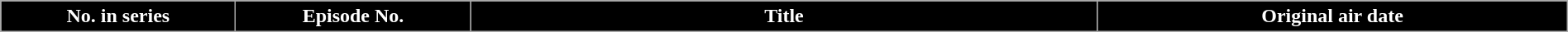<table class="wikitable plainrowheaders" style="width:100%; margin:auto;">
<tr>
<th scope="col" style="background:#000000; color:white; width:6%;">No. in series</th>
<th scope="col" style="background:#000000; color:white; width:6%;">Episode No.</th>
<th scope="col" style="background:#000000; color:white; width:16%;">Title</th>
<th scope="col" style="background:#000000; color:white; width:12%;">Original air date<br>
</th>
</tr>
</table>
